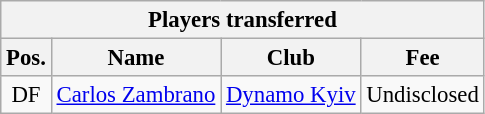<table class="wikitable" style="font-size:95%;">
<tr>
<th colspan="5">Players transferred</th>
</tr>
<tr>
<th>Pos.</th>
<th>Name</th>
<th>Club</th>
<th>Fee</th>
</tr>
<tr>
<td align="center">DF</td>
<td> <a href='#'>Carlos Zambrano</a></td>
<td> <a href='#'>Dynamo Kyiv</a></td>
<td>Undisclosed</td>
</tr>
</table>
